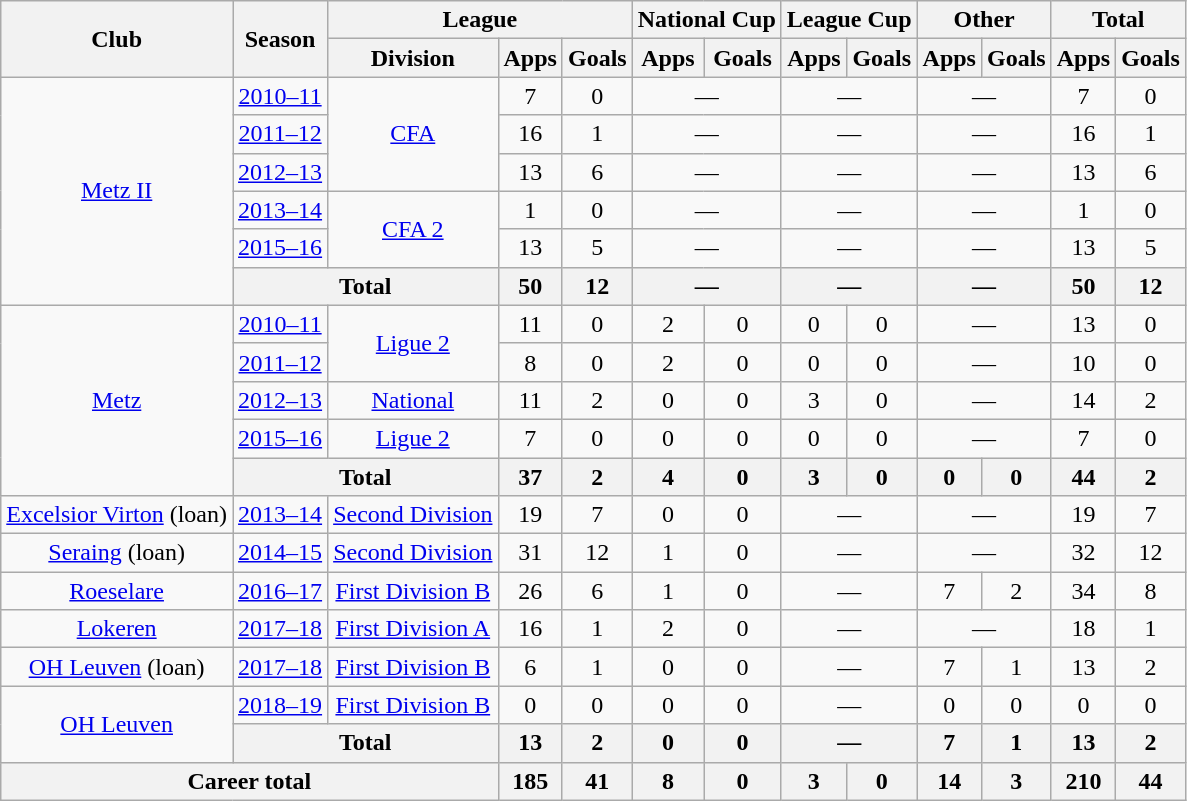<table class="wikitable" style="text-align:center">
<tr>
<th rowspan="2">Club</th>
<th rowspan="2">Season</th>
<th colspan="3">League</th>
<th colspan="2">National Cup</th>
<th colspan="2">League Cup</th>
<th colspan="2">Other</th>
<th colspan="2">Total</th>
</tr>
<tr>
<th>Division</th>
<th>Apps</th>
<th>Goals</th>
<th>Apps</th>
<th>Goals</th>
<th>Apps</th>
<th>Goals</th>
<th>Apps</th>
<th>Goals</th>
<th>Apps</th>
<th>Goals</th>
</tr>
<tr>
<td rowspan="6"><a href='#'>Metz II</a></td>
<td><a href='#'>2010–11</a></td>
<td rowspan="3"><a href='#'>CFA</a></td>
<td>7</td>
<td>0</td>
<td colspan="2">—</td>
<td colspan="2">—</td>
<td colspan="2">—</td>
<td>7</td>
<td>0</td>
</tr>
<tr>
<td><a href='#'>2011–12</a></td>
<td>16</td>
<td>1</td>
<td colspan="2">—</td>
<td colspan="2">—</td>
<td colspan="2">—</td>
<td>16</td>
<td>1</td>
</tr>
<tr>
<td><a href='#'>2012–13</a></td>
<td>13</td>
<td>6</td>
<td colspan="2">—</td>
<td colspan="2">—</td>
<td colspan="2">—</td>
<td>13</td>
<td>6</td>
</tr>
<tr>
<td><a href='#'>2013–14</a></td>
<td rowspan="2"><a href='#'>CFA 2</a></td>
<td>1</td>
<td>0</td>
<td colspan="2">—</td>
<td colspan="2">—</td>
<td colspan="2">—</td>
<td>1</td>
<td>0</td>
</tr>
<tr>
<td><a href='#'>2015–16</a></td>
<td>13</td>
<td>5</td>
<td colspan="2">—</td>
<td colspan="2">—</td>
<td colspan="2">—</td>
<td>13</td>
<td>5</td>
</tr>
<tr>
<th colspan="2">Total</th>
<th>50</th>
<th>12</th>
<th colspan="2">—</th>
<th colspan="2">—</th>
<th colspan="2">—</th>
<th>50</th>
<th>12</th>
</tr>
<tr>
<td rowspan="5"><a href='#'>Metz</a></td>
<td><a href='#'>2010–11</a></td>
<td rowspan="2"><a href='#'>Ligue 2</a></td>
<td>11</td>
<td>0</td>
<td>2</td>
<td>0</td>
<td>0</td>
<td>0</td>
<td colspan="2">—</td>
<td>13</td>
<td>0</td>
</tr>
<tr>
<td><a href='#'>2011–12</a></td>
<td>8</td>
<td>0</td>
<td>2</td>
<td>0</td>
<td>0</td>
<td>0</td>
<td colspan="2">—</td>
<td>10</td>
<td>0</td>
</tr>
<tr>
<td><a href='#'>2012–13</a></td>
<td><a href='#'>National</a></td>
<td>11</td>
<td>2</td>
<td>0</td>
<td>0</td>
<td>3</td>
<td>0</td>
<td colspan="2">—</td>
<td>14</td>
<td>2</td>
</tr>
<tr>
<td><a href='#'>2015–16</a></td>
<td><a href='#'>Ligue 2</a></td>
<td>7</td>
<td>0</td>
<td>0</td>
<td>0</td>
<td>0</td>
<td>0</td>
<td colspan="2">—</td>
<td>7</td>
<td>0</td>
</tr>
<tr>
<th colspan="2">Total</th>
<th>37</th>
<th>2</th>
<th>4</th>
<th>0</th>
<th>3</th>
<th>0</th>
<th>0</th>
<th>0</th>
<th>44</th>
<th>2</th>
</tr>
<tr>
<td><a href='#'>Excelsior Virton</a> (loan)</td>
<td><a href='#'>2013–14</a></td>
<td><a href='#'>Second Division</a></td>
<td>19</td>
<td>7</td>
<td>0</td>
<td>0</td>
<td colspan="2">—</td>
<td colspan="2">—</td>
<td>19</td>
<td>7</td>
</tr>
<tr>
<td><a href='#'>Seraing</a> (loan)</td>
<td><a href='#'>2014–15</a></td>
<td><a href='#'>Second Division</a></td>
<td>31</td>
<td>12</td>
<td>1</td>
<td>0</td>
<td colspan="2">—</td>
<td colspan="2">—</td>
<td>32</td>
<td>12</td>
</tr>
<tr>
<td><a href='#'>Roeselare</a></td>
<td><a href='#'>2016–17</a></td>
<td><a href='#'>First Division B</a></td>
<td>26</td>
<td>6</td>
<td>1</td>
<td>0</td>
<td colspan="2">—</td>
<td>7</td>
<td>2</td>
<td>34</td>
<td>8</td>
</tr>
<tr>
<td><a href='#'>Lokeren</a></td>
<td><a href='#'>2017–18</a></td>
<td><a href='#'>First Division A</a></td>
<td>16</td>
<td>1</td>
<td>2</td>
<td>0</td>
<td colspan="2">—</td>
<td colspan="2">—</td>
<td>18</td>
<td>1</td>
</tr>
<tr>
<td><a href='#'>OH Leuven</a> (loan)</td>
<td><a href='#'>2017–18</a></td>
<td><a href='#'>First Division B</a></td>
<td>6</td>
<td>1</td>
<td>0</td>
<td>0</td>
<td colspan="2">—</td>
<td>7</td>
<td>1</td>
<td>13</td>
<td>2</td>
</tr>
<tr>
<td rowspan=2><a href='#'>OH Leuven</a></td>
<td><a href='#'>2018–19</a></td>
<td><a href='#'>First Division B</a></td>
<td>0</td>
<td>0</td>
<td>0</td>
<td>0</td>
<td colspan="2">—</td>
<td>0</td>
<td>0</td>
<td>0</td>
<td>0</td>
</tr>
<tr>
<th colspan="2">Total</th>
<th>13</th>
<th>2</th>
<th>0</th>
<th>0</th>
<th colspan=2>—</th>
<th>7</th>
<th>1</th>
<th>13</th>
<th>2</th>
</tr>
<tr>
<th colspan="3">Career total</th>
<th>185</th>
<th>41</th>
<th>8</th>
<th>0</th>
<th>3</th>
<th>0</th>
<th>14</th>
<th>3</th>
<th>210</th>
<th>44</th>
</tr>
</table>
